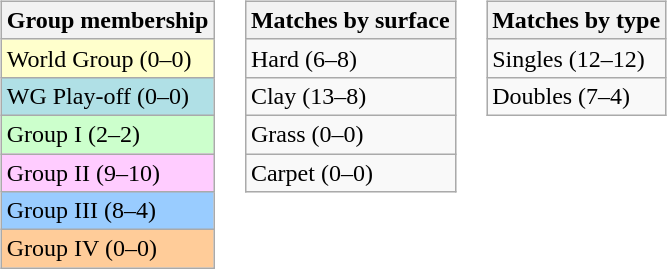<table>
<tr valign=top>
<td><br><table class=wikitable>
<tr>
<th>Group membership</th>
</tr>
<tr bgcolor=#FFFFCC>
<td>World Group (0–0)</td>
</tr>
<tr style="background:#B0E0E6;">
<td>WG Play-off (0–0)</td>
</tr>
<tr bgcolor=#CCFFCC>
<td>Group I (2–2)</td>
</tr>
<tr bgcolor=#FFCCFF>
<td>Group II (9–10)</td>
</tr>
<tr bgcolor=#99CCFF>
<td>Group III (8–4)</td>
</tr>
<tr bgcolor=#FFCC99>
<td>Group IV (0–0)</td>
</tr>
</table>
</td>
<td><br><table class=wikitable>
<tr>
<th>Matches by surface</th>
</tr>
<tr>
<td>Hard (6–8)</td>
</tr>
<tr>
<td>Clay (13–8)</td>
</tr>
<tr>
<td>Grass (0–0)</td>
</tr>
<tr>
<td>Carpet (0–0)</td>
</tr>
</table>
</td>
<td><br><table class=wikitable>
<tr>
<th>Matches by type</th>
</tr>
<tr>
<td>Singles (12–12)</td>
</tr>
<tr>
<td>Doubles (7–4)</td>
</tr>
</table>
</td>
</tr>
</table>
